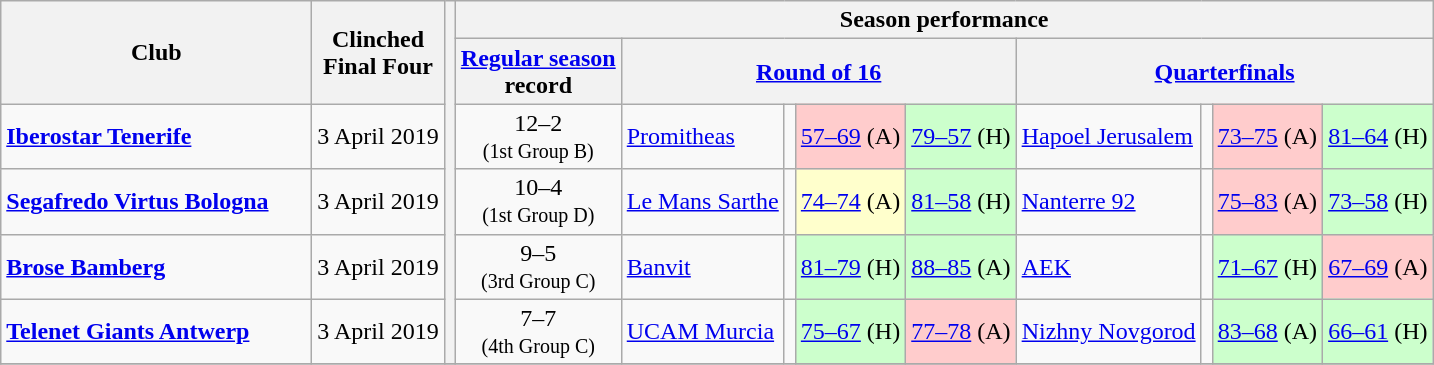<table class="wikitable">
<tr>
<th rowspan=2  width=200>Club</th>
<th rowspan=2>Clinched <br> Final Four</th>
<th rowspan=6></th>
<th colspan=9>Season performance</th>
</tr>
<tr>
<th><a href='#'>Regular season</a><br>record</th>
<th colspan=4><a href='#'>Round of 16</a></th>
<th colspan=4><a href='#'>Quarterfinals</a></th>
</tr>
<tr>
<td> <strong><a href='#'>Iberostar Tenerife</a></strong></td>
<td align=center>3 April 2019</td>
<td align=center>12–2<br><small>(1st Group B)</small></td>
<td> <a href='#'>Promitheas</a></td>
<td></td>
<td bgcolor=#fcc><a href='#'>57–69</a> (A)</td>
<td bgcolor=#cfc><a href='#'>79–57</a> (H)</td>
<td> <a href='#'>Hapoel Jerusalem</a></td>
<td></td>
<td bgcolor=#fcc><a href='#'>73–75</a> (A)</td>
<td bgcolor=#cfc><a href='#'>81–64</a> (H)</td>
</tr>
<tr>
<td> <strong><a href='#'>Segafredo Virtus Bologna</a></strong></td>
<td align=center>3 April 2019</td>
<td align=center>10–4<br><small>(1st Group D)</small></td>
<td> <a href='#'>Le Mans Sarthe</a></td>
<td></td>
<td bgcolor=#ffc><a href='#'>74–74</a> (A)</td>
<td bgcolor=#cfc><a href='#'>81–58</a> (H)</td>
<td> <a href='#'>Nanterre 92</a></td>
<td></td>
<td bgcolor=#fcc><a href='#'>75–83</a> (A)</td>
<td bgcolor=#cfc><a href='#'>73–58</a> (H)</td>
</tr>
<tr>
<td> <strong><a href='#'>Brose Bamberg</a></strong></td>
<td align=center>3 April 2019</td>
<td align=center>9–5<br><small>(3rd Group C)</small></td>
<td> <a href='#'>Banvit</a></td>
<td></td>
<td bgcolor=#cfc><a href='#'>81–79</a> (H)</td>
<td bgcolor=#cfc><a href='#'>88–85</a> (A)</td>
<td> <a href='#'>AEK</a></td>
<td></td>
<td bgcolor=#cfc><a href='#'>71–67</a> (H)</td>
<td bgcolor=#fcc><a href='#'>67–69</a> (A)</td>
</tr>
<tr>
<td> <strong><a href='#'>Telenet Giants Antwerp</a></strong></td>
<td align=center>3 April 2019</td>
<td align=center>7–7<br><small>(4th Group C)</small></td>
<td> <a href='#'>UCAM Murcia</a></td>
<td></td>
<td bgcolor=#cfc><a href='#'>75–67</a> (H)</td>
<td bgcolor=#fcc><a href='#'>77–78</a> (A)</td>
<td> <a href='#'>Nizhny Novgorod</a></td>
<td></td>
<td bgcolor=#cfc><a href='#'>83–68</a> (A)</td>
<td bgcolor=#cfc><a href='#'>66–61</a> (H)</td>
</tr>
<tr>
</tr>
</table>
